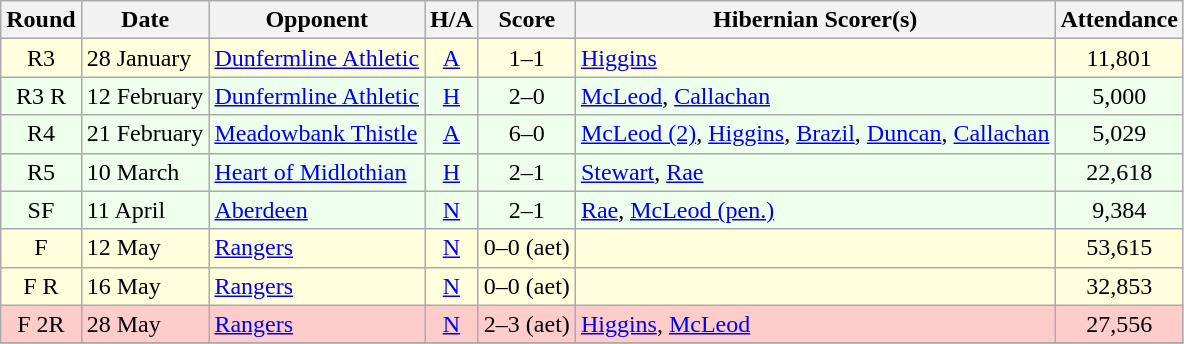<table class="wikitable" style="text-align:center">
<tr>
<th>Round</th>
<th>Date</th>
<th>Opponent</th>
<th>H/A</th>
<th>Score</th>
<th>Hibernian Scorer(s)</th>
<th>Attendance</th>
</tr>
<tr bgcolor=#FFFFDD>
<td>R3</td>
<td align=left>28 January</td>
<td align=left><a href='#'>Dunfermline Athletic</a></td>
<td><a href='#'>A</a></td>
<td>1–1</td>
<td align=left><a href='#'>Higgins</a></td>
<td>11,801</td>
</tr>
<tr bgcolor=#EEFFEE>
<td>R3 R</td>
<td align=left>12 February</td>
<td align=left><a href='#'>Dunfermline Athletic</a></td>
<td><a href='#'>H</a></td>
<td>2–0</td>
<td align=left><a href='#'>McLeod</a>, <a href='#'>Callachan</a></td>
<td>5,000</td>
</tr>
<tr bgcolor=#EEFFEE>
<td>R4</td>
<td align=left>21 February</td>
<td align=left><a href='#'>Meadowbank Thistle</a></td>
<td><a href='#'>A</a></td>
<td>6–0</td>
<td align=left><a href='#'>McLeod (2)</a>, <a href='#'>Higgins</a>, <a href='#'>Brazil</a>, <a href='#'>Duncan</a>, <a href='#'>Callachan</a></td>
<td>5,029</td>
</tr>
<tr bgcolor=#EEFFEE>
<td>R5</td>
<td align=left>10 March</td>
<td align=left><a href='#'>Heart of Midlothian</a></td>
<td><a href='#'>H</a></td>
<td>2–1</td>
<td align=left><a href='#'>Stewart</a>, <a href='#'>Rae</a></td>
<td>22,618</td>
</tr>
<tr bgcolor=#EEFFEE>
<td>SF</td>
<td align=left>11 April</td>
<td align=left><a href='#'>Aberdeen</a></td>
<td><a href='#'>N</a></td>
<td>2–1</td>
<td align=left><a href='#'>Rae</a>, <a href='#'>McLeod (pen.)</a></td>
<td>9,384</td>
</tr>
<tr bgcolor=#FFFFDD>
<td>F</td>
<td align=left>12 May</td>
<td align=left><a href='#'>Rangers</a></td>
<td><a href='#'>N</a></td>
<td>0–0 (aet)</td>
<td align=left></td>
<td>53,615</td>
</tr>
<tr bgcolor=#FFFFDD>
<td>F R</td>
<td align=left>16 May</td>
<td align=left><a href='#'>Rangers</a></td>
<td><a href='#'>N</a></td>
<td>0–0 (aet)</td>
<td align=left></td>
<td>32,853</td>
</tr>
<tr bgcolor=#FFCCCC>
<td>F 2R</td>
<td align=left>28 May</td>
<td align=left><a href='#'>Rangers</a></td>
<td><a href='#'>N</a></td>
<td>2–3 (aet)</td>
<td align=left><a href='#'>Higgins</a>, <a href='#'>McLeod</a></td>
<td>27,556</td>
</tr>
<tr>
</tr>
</table>
